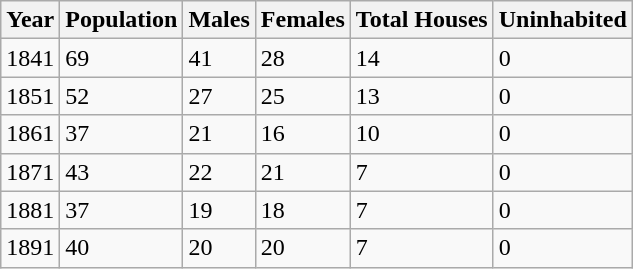<table class="wikitable">
<tr>
<th>Year</th>
<th>Population</th>
<th>Males</th>
<th>Females</th>
<th>Total Houses</th>
<th>Uninhabited</th>
</tr>
<tr>
<td>1841</td>
<td>69</td>
<td>41</td>
<td>28</td>
<td>14</td>
<td>0</td>
</tr>
<tr>
<td>1851</td>
<td>52</td>
<td>27</td>
<td>25</td>
<td>13</td>
<td>0</td>
</tr>
<tr>
<td>1861</td>
<td>37</td>
<td>21</td>
<td>16</td>
<td>10</td>
<td>0</td>
</tr>
<tr>
<td>1871</td>
<td>43</td>
<td>22</td>
<td>21</td>
<td>7</td>
<td>0</td>
</tr>
<tr>
<td>1881</td>
<td>37</td>
<td>19</td>
<td>18</td>
<td>7</td>
<td>0</td>
</tr>
<tr>
<td>1891</td>
<td>40</td>
<td>20</td>
<td>20</td>
<td>7</td>
<td>0</td>
</tr>
</table>
